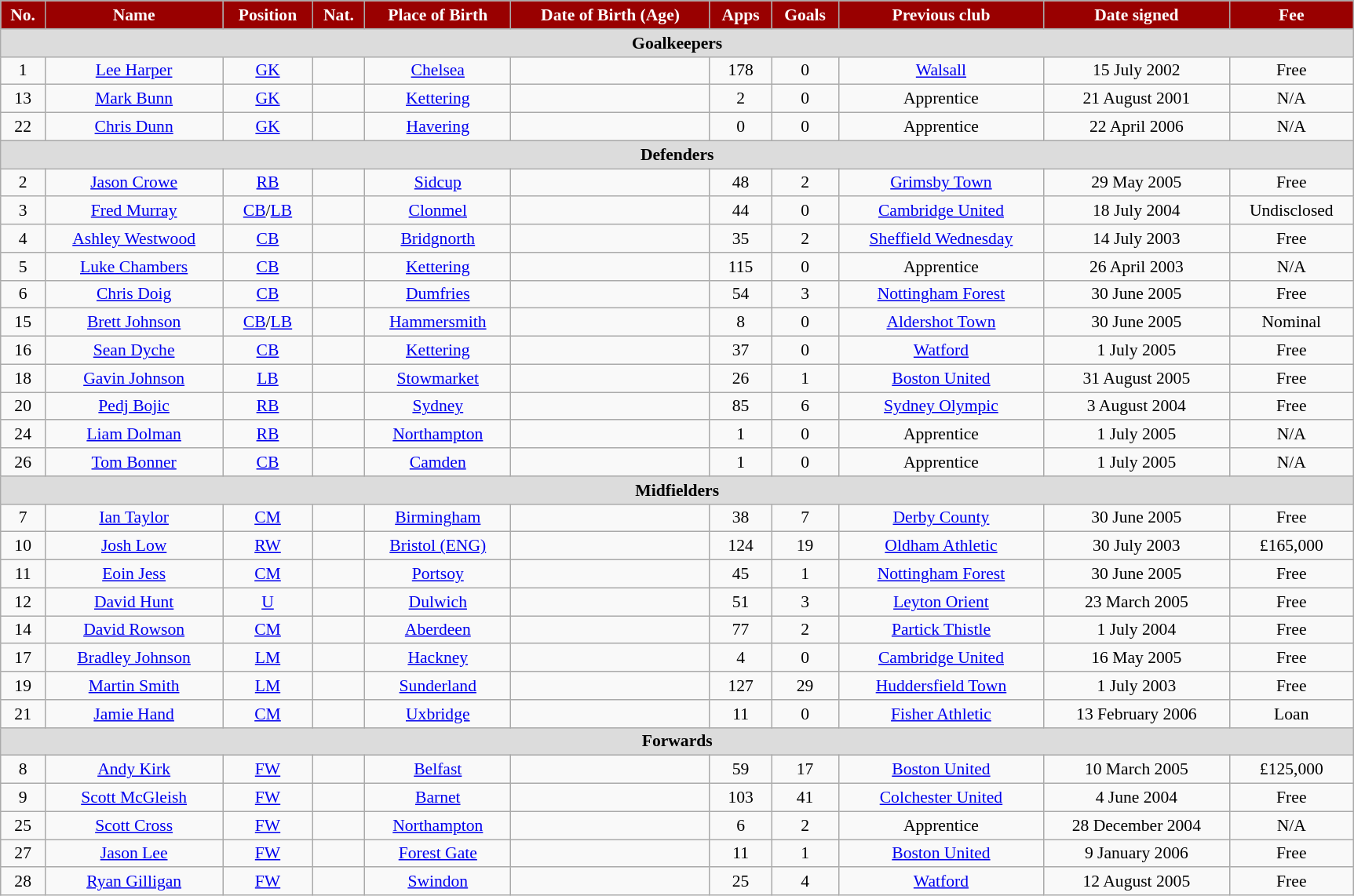<table class="wikitable" style="text-align:center; font-size:90%; width:91%;">
<tr>
<th style="background:#900; color:#FFF; text-align:center;">No.</th>
<th style="background:#900; color:#FFF; text-align:center;">Name</th>
<th style="background:#900; color:#FFF; text-align:center;">Position</th>
<th style="background:#900; color:#FFF; text-align:center;">Nat.</th>
<th style="background:#900; color:#FFF; text-align:center;">Place of Birth</th>
<th style="background:#900; color:#FFF; text-align:center;">Date of Birth (Age)</th>
<th style="background:#900; color:#FFF; text-align:center;">Apps</th>
<th style="background:#900; color:#FFF; text-align:center;">Goals</th>
<th style="background:#900; color:#FFF; text-align:center;">Previous club</th>
<th style="background:#900; color:#FFF; text-align:center;">Date signed</th>
<th style="background:#900; color:#FFF; text-align:center;">Fee</th>
</tr>
<tr>
<th colspan="12" style="background:#dcdcdc; text-align:center;">Goalkeepers</th>
</tr>
<tr>
<td>1</td>
<td><a href='#'>Lee Harper</a></td>
<td><a href='#'>GK</a></td>
<td></td>
<td><a href='#'>Chelsea</a></td>
<td></td>
<td>178</td>
<td>0</td>
<td><a href='#'>Walsall</a></td>
<td>15 July 2002</td>
<td>Free</td>
</tr>
<tr>
<td>13</td>
<td><a href='#'>Mark Bunn</a></td>
<td><a href='#'>GK</a></td>
<td></td>
<td><a href='#'>Kettering</a></td>
<td></td>
<td>2</td>
<td>0</td>
<td>Apprentice</td>
<td>21 August 2001</td>
<td>N/A</td>
</tr>
<tr>
<td>22</td>
<td><a href='#'>Chris Dunn</a></td>
<td><a href='#'>GK</a></td>
<td></td>
<td><a href='#'>Havering</a></td>
<td></td>
<td>0</td>
<td>0</td>
<td>Apprentice</td>
<td>22 April 2006</td>
<td>N/A</td>
</tr>
<tr>
<th colspan="12" style="background:#dcdcdc; text-align:center;">Defenders</th>
</tr>
<tr>
<td>2</td>
<td><a href='#'>Jason Crowe</a></td>
<td><a href='#'>RB</a></td>
<td></td>
<td><a href='#'>Sidcup</a></td>
<td></td>
<td>48</td>
<td>2</td>
<td><a href='#'>Grimsby Town</a></td>
<td>29 May 2005</td>
<td>Free</td>
</tr>
<tr>
<td>3</td>
<td><a href='#'>Fred Murray</a></td>
<td><a href='#'>CB</a>/<a href='#'>LB</a></td>
<td></td>
<td><a href='#'>Clonmel</a></td>
<td></td>
<td>44</td>
<td>0</td>
<td><a href='#'>Cambridge United</a></td>
<td>18 July 2004</td>
<td>Undisclosed</td>
</tr>
<tr>
<td>4</td>
<td><a href='#'>Ashley Westwood</a></td>
<td><a href='#'>CB</a></td>
<td></td>
<td><a href='#'>Bridgnorth</a></td>
<td></td>
<td>35</td>
<td>2</td>
<td><a href='#'>Sheffield Wednesday</a></td>
<td>14 July 2003</td>
<td>Free</td>
</tr>
<tr>
<td>5</td>
<td><a href='#'>Luke Chambers</a></td>
<td><a href='#'>CB</a></td>
<td></td>
<td><a href='#'>Kettering</a></td>
<td></td>
<td>115</td>
<td>0</td>
<td>Apprentice</td>
<td>26 April 2003</td>
<td>N/A</td>
</tr>
<tr>
<td>6</td>
<td><a href='#'>Chris Doig</a></td>
<td><a href='#'>CB</a></td>
<td></td>
<td><a href='#'>Dumfries</a></td>
<td></td>
<td>54</td>
<td>3</td>
<td><a href='#'>Nottingham Forest</a></td>
<td>30 June 2005</td>
<td>Free</td>
</tr>
<tr>
<td>15</td>
<td><a href='#'>Brett Johnson</a></td>
<td><a href='#'>CB</a>/<a href='#'>LB</a></td>
<td></td>
<td><a href='#'>Hammersmith</a></td>
<td></td>
<td>8</td>
<td>0</td>
<td><a href='#'>Aldershot Town</a></td>
<td>30 June 2005</td>
<td>Nominal</td>
</tr>
<tr>
<td>16</td>
<td><a href='#'>Sean Dyche</a></td>
<td><a href='#'>CB</a></td>
<td></td>
<td><a href='#'>Kettering</a></td>
<td></td>
<td>37</td>
<td>0</td>
<td><a href='#'>Watford</a></td>
<td>1 July 2005</td>
<td>Free</td>
</tr>
<tr>
<td>18</td>
<td><a href='#'>Gavin Johnson</a></td>
<td><a href='#'>LB</a></td>
<td></td>
<td><a href='#'>Stowmarket</a></td>
<td></td>
<td>26</td>
<td>1</td>
<td><a href='#'>Boston United</a></td>
<td>31 August 2005</td>
<td>Free</td>
</tr>
<tr>
<td>20</td>
<td><a href='#'>Pedj Bojic</a></td>
<td><a href='#'>RB</a></td>
<td></td>
<td><a href='#'>Sydney</a></td>
<td></td>
<td>85</td>
<td>6</td>
<td><a href='#'>Sydney Olympic</a></td>
<td>3 August 2004</td>
<td>Free</td>
</tr>
<tr>
<td>24</td>
<td><a href='#'>Liam Dolman</a></td>
<td><a href='#'>RB</a></td>
<td></td>
<td><a href='#'>Northampton</a></td>
<td></td>
<td>1</td>
<td>0</td>
<td>Apprentice</td>
<td>1 July 2005</td>
<td>N/A</td>
</tr>
<tr>
<td>26</td>
<td><a href='#'>Tom Bonner</a></td>
<td><a href='#'>CB</a></td>
<td></td>
<td><a href='#'>Camden</a></td>
<td></td>
<td>1</td>
<td>0</td>
<td>Apprentice</td>
<td>1 July 2005</td>
<td>N/A</td>
</tr>
<tr>
<th colspan="12" style="background:#dcdcdc; text-align:center;">Midfielders</th>
</tr>
<tr>
<td>7</td>
<td><a href='#'>Ian Taylor</a></td>
<td><a href='#'>CM</a></td>
<td></td>
<td><a href='#'>Birmingham</a></td>
<td></td>
<td>38</td>
<td>7</td>
<td><a href='#'>Derby County</a></td>
<td>30 June 2005</td>
<td>Free</td>
</tr>
<tr>
<td>10</td>
<td><a href='#'>Josh Low</a></td>
<td><a href='#'>RW</a></td>
<td></td>
<td><a href='#'>Bristol (ENG)</a></td>
<td></td>
<td>124</td>
<td>19</td>
<td><a href='#'>Oldham Athletic</a></td>
<td>30 July 2003</td>
<td>£165,000</td>
</tr>
<tr>
<td>11</td>
<td><a href='#'>Eoin Jess</a></td>
<td><a href='#'>CM</a></td>
<td></td>
<td><a href='#'>Portsoy</a></td>
<td></td>
<td>45</td>
<td>1</td>
<td><a href='#'>Nottingham Forest</a></td>
<td>30 June 2005</td>
<td>Free</td>
</tr>
<tr>
<td>12</td>
<td><a href='#'>David Hunt</a></td>
<td><a href='#'>U</a></td>
<td></td>
<td><a href='#'>Dulwich</a></td>
<td></td>
<td>51</td>
<td>3</td>
<td><a href='#'>Leyton Orient</a></td>
<td>23 March 2005</td>
<td>Free</td>
</tr>
<tr>
<td>14</td>
<td><a href='#'>David Rowson</a></td>
<td><a href='#'>CM</a></td>
<td></td>
<td><a href='#'>Aberdeen</a></td>
<td></td>
<td>77</td>
<td>2</td>
<td><a href='#'>Partick Thistle</a></td>
<td>1 July 2004</td>
<td>Free</td>
</tr>
<tr>
<td>17</td>
<td><a href='#'>Bradley Johnson</a></td>
<td><a href='#'>LM</a></td>
<td></td>
<td><a href='#'>Hackney</a></td>
<td></td>
<td>4</td>
<td>0</td>
<td><a href='#'>Cambridge United</a></td>
<td>16 May 2005</td>
<td>Free</td>
</tr>
<tr>
<td>19</td>
<td><a href='#'>Martin Smith</a></td>
<td><a href='#'>LM</a></td>
<td></td>
<td><a href='#'>Sunderland</a></td>
<td></td>
<td>127</td>
<td>29</td>
<td><a href='#'>Huddersfield Town</a></td>
<td>1 July 2003</td>
<td>Free</td>
</tr>
<tr>
<td>21</td>
<td><a href='#'>Jamie Hand</a></td>
<td><a href='#'>CM</a></td>
<td></td>
<td><a href='#'>Uxbridge</a></td>
<td></td>
<td>11</td>
<td>0</td>
<td><a href='#'>Fisher Athletic</a></td>
<td>13 February 2006</td>
<td>Loan</td>
</tr>
<tr>
<th colspan="12" style="background:#dcdcdc; text-align:center;">Forwards</th>
</tr>
<tr>
<td>8</td>
<td><a href='#'>Andy Kirk</a></td>
<td><a href='#'>FW</a></td>
<td></td>
<td><a href='#'>Belfast</a></td>
<td></td>
<td>59</td>
<td>17</td>
<td><a href='#'>Boston United</a></td>
<td>10 March 2005</td>
<td>£125,000</td>
</tr>
<tr>
<td>9</td>
<td><a href='#'>Scott McGleish</a></td>
<td><a href='#'>FW</a></td>
<td></td>
<td><a href='#'>Barnet</a></td>
<td></td>
<td>103</td>
<td>41</td>
<td><a href='#'>Colchester United</a></td>
<td>4 June 2004</td>
<td>Free</td>
</tr>
<tr>
<td>25</td>
<td><a href='#'>Scott Cross</a></td>
<td><a href='#'>FW</a></td>
<td></td>
<td><a href='#'>Northampton</a></td>
<td></td>
<td>6</td>
<td>2</td>
<td>Apprentice</td>
<td>28 December 2004</td>
<td>N/A</td>
</tr>
<tr>
<td>27</td>
<td><a href='#'>Jason Lee</a></td>
<td><a href='#'>FW</a></td>
<td></td>
<td><a href='#'>Forest Gate</a></td>
<td></td>
<td>11</td>
<td>1</td>
<td><a href='#'>Boston United</a></td>
<td>9 January 2006</td>
<td>Free</td>
</tr>
<tr>
<td>28</td>
<td><a href='#'>Ryan Gilligan</a></td>
<td><a href='#'>FW</a></td>
<td></td>
<td><a href='#'>Swindon</a></td>
<td></td>
<td>25</td>
<td>4</td>
<td><a href='#'>Watford</a></td>
<td>12 August 2005</td>
<td>Free</td>
</tr>
</table>
